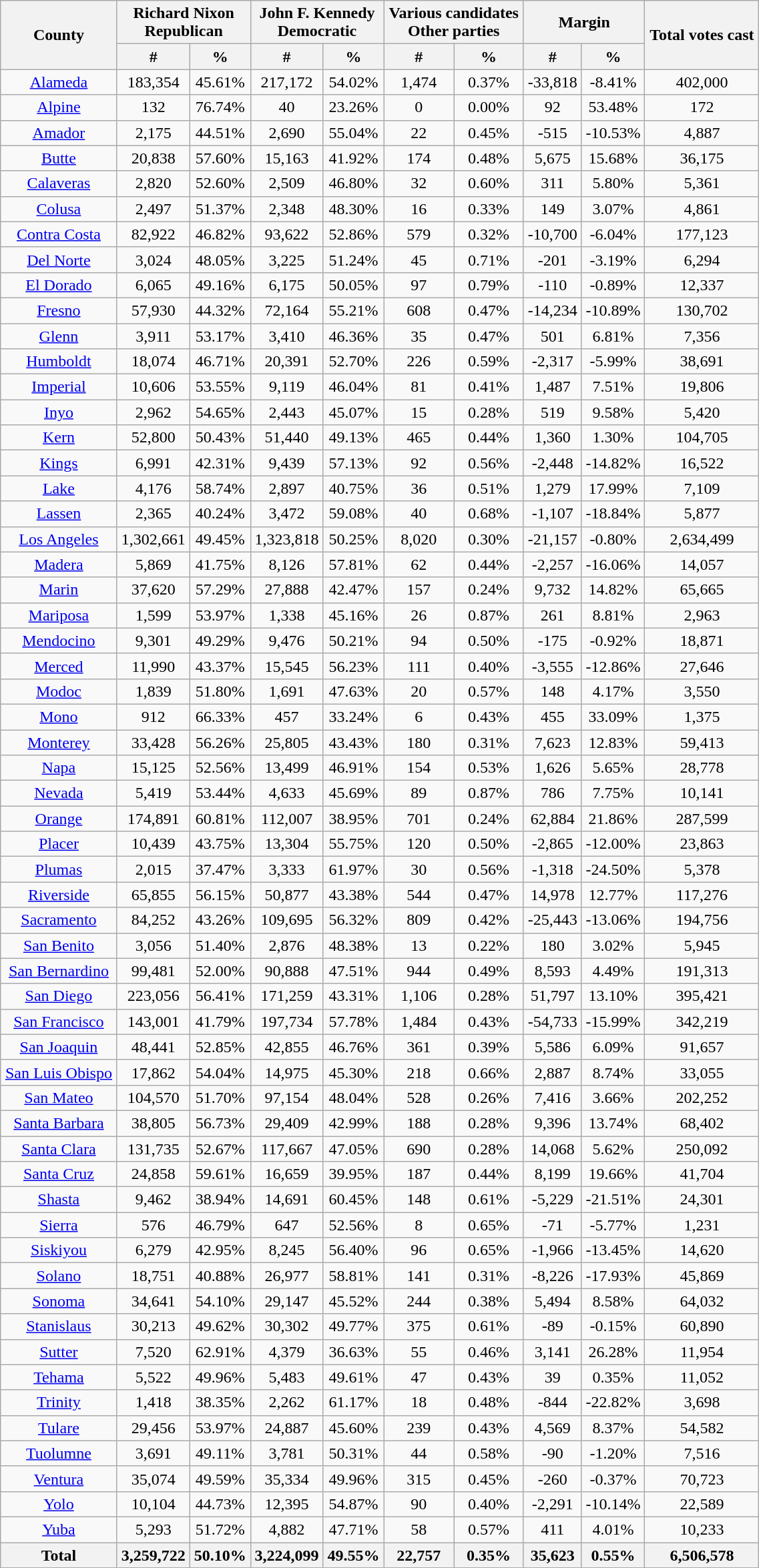<table width="60%"  class="wikitable sortable" style="text-align:center">
<tr>
<th style="text-align:center;" rowspan="2">County</th>
<th style="text-align:center;" colspan="2">Richard Nixon<br>Republican</th>
<th style="text-align:center;" colspan="2">John F. Kennedy<br>Democratic</th>
<th style="text-align:center;" colspan="2">Various candidates<br>Other parties</th>
<th style="text-align:center;" colspan="2">Margin</th>
<th style="text-align:center;" rowspan="2">Total votes cast</th>
</tr>
<tr>
<th style="text-align:center;" data-sort-type="number">#</th>
<th style="text-align:center;" data-sort-type="number">%</th>
<th style="text-align:center;" data-sort-type="number">#</th>
<th style="text-align:center;" data-sort-type="number">%</th>
<th style="text-align:center;" data-sort-type="number">#</th>
<th style="text-align:center;" data-sort-type="number">%</th>
<th style="text-align:center;" data-sort-type="number">#</th>
<th style="text-align:center;" data-sort-type="number">%</th>
</tr>
<tr style="text-align:center;">
<td><a href='#'>Alameda</a></td>
<td>183,354</td>
<td>45.61%</td>
<td>217,172</td>
<td>54.02%</td>
<td>1,474</td>
<td>0.37%</td>
<td>-33,818</td>
<td>-8.41%</td>
<td>402,000</td>
</tr>
<tr style="text-align:center;">
<td><a href='#'>Alpine</a></td>
<td>132</td>
<td>76.74%</td>
<td>40</td>
<td>23.26%</td>
<td>0</td>
<td>0.00%</td>
<td>92</td>
<td>53.48%</td>
<td>172</td>
</tr>
<tr style="text-align:center;">
<td><a href='#'>Amador</a></td>
<td>2,175</td>
<td>44.51%</td>
<td>2,690</td>
<td>55.04%</td>
<td>22</td>
<td>0.45%</td>
<td>-515</td>
<td>-10.53%</td>
<td>4,887</td>
</tr>
<tr style="text-align:center;">
<td><a href='#'>Butte</a></td>
<td>20,838</td>
<td>57.60%</td>
<td>15,163</td>
<td>41.92%</td>
<td>174</td>
<td>0.48%</td>
<td>5,675</td>
<td>15.68%</td>
<td>36,175</td>
</tr>
<tr style="text-align:center;">
<td><a href='#'>Calaveras</a></td>
<td>2,820</td>
<td>52.60%</td>
<td>2,509</td>
<td>46.80%</td>
<td>32</td>
<td>0.60%</td>
<td>311</td>
<td>5.80%</td>
<td>5,361</td>
</tr>
<tr style="text-align:center;">
<td><a href='#'>Colusa</a></td>
<td>2,497</td>
<td>51.37%</td>
<td>2,348</td>
<td>48.30%</td>
<td>16</td>
<td>0.33%</td>
<td>149</td>
<td>3.07%</td>
<td>4,861</td>
</tr>
<tr style="text-align:center;">
<td><a href='#'>Contra Costa</a></td>
<td>82,922</td>
<td>46.82%</td>
<td>93,622</td>
<td>52.86%</td>
<td>579</td>
<td>0.32%</td>
<td>-10,700</td>
<td>-6.04%</td>
<td>177,123</td>
</tr>
<tr style="text-align:center;">
<td><a href='#'>Del Norte</a></td>
<td>3,024</td>
<td>48.05%</td>
<td>3,225</td>
<td>51.24%</td>
<td>45</td>
<td>0.71%</td>
<td>-201</td>
<td>-3.19%</td>
<td>6,294</td>
</tr>
<tr style="text-align:center;">
<td><a href='#'>El Dorado</a></td>
<td>6,065</td>
<td>49.16%</td>
<td>6,175</td>
<td>50.05%</td>
<td>97</td>
<td>0.79%</td>
<td>-110</td>
<td>-0.89%</td>
<td>12,337</td>
</tr>
<tr style="text-align:center;">
<td><a href='#'>Fresno</a></td>
<td>57,930</td>
<td>44.32%</td>
<td>72,164</td>
<td>55.21%</td>
<td>608</td>
<td>0.47%</td>
<td>-14,234</td>
<td>-10.89%</td>
<td>130,702</td>
</tr>
<tr style="text-align:center;">
<td><a href='#'>Glenn</a></td>
<td>3,911</td>
<td>53.17%</td>
<td>3,410</td>
<td>46.36%</td>
<td>35</td>
<td>0.47%</td>
<td>501</td>
<td>6.81%</td>
<td>7,356</td>
</tr>
<tr style="text-align:center;">
<td><a href='#'>Humboldt</a></td>
<td>18,074</td>
<td>46.71%</td>
<td>20,391</td>
<td>52.70%</td>
<td>226</td>
<td>0.59%</td>
<td>-2,317</td>
<td>-5.99%</td>
<td>38,691</td>
</tr>
<tr style="text-align:center;">
<td><a href='#'>Imperial</a></td>
<td>10,606</td>
<td>53.55%</td>
<td>9,119</td>
<td>46.04%</td>
<td>81</td>
<td>0.41%</td>
<td>1,487</td>
<td>7.51%</td>
<td>19,806</td>
</tr>
<tr style="text-align:center;">
<td><a href='#'>Inyo</a></td>
<td>2,962</td>
<td>54.65%</td>
<td>2,443</td>
<td>45.07%</td>
<td>15</td>
<td>0.28%</td>
<td>519</td>
<td>9.58%</td>
<td>5,420</td>
</tr>
<tr style="text-align:center;">
<td><a href='#'>Kern</a></td>
<td>52,800</td>
<td>50.43%</td>
<td>51,440</td>
<td>49.13%</td>
<td>465</td>
<td>0.44%</td>
<td>1,360</td>
<td>1.30%</td>
<td>104,705</td>
</tr>
<tr style="text-align:center;">
<td><a href='#'>Kings</a></td>
<td>6,991</td>
<td>42.31%</td>
<td>9,439</td>
<td>57.13%</td>
<td>92</td>
<td>0.56%</td>
<td>-2,448</td>
<td>-14.82%</td>
<td>16,522</td>
</tr>
<tr style="text-align:center;">
<td><a href='#'>Lake</a></td>
<td>4,176</td>
<td>58.74%</td>
<td>2,897</td>
<td>40.75%</td>
<td>36</td>
<td>0.51%</td>
<td>1,279</td>
<td>17.99%</td>
<td>7,109</td>
</tr>
<tr style="text-align:center;">
<td><a href='#'>Lassen</a></td>
<td>2,365</td>
<td>40.24%</td>
<td>3,472</td>
<td>59.08%</td>
<td>40</td>
<td>0.68%</td>
<td>-1,107</td>
<td>-18.84%</td>
<td>5,877</td>
</tr>
<tr style="text-align:center;">
<td><a href='#'>Los Angeles</a></td>
<td>1,302,661</td>
<td>49.45%</td>
<td>1,323,818</td>
<td>50.25%</td>
<td>8,020</td>
<td>0.30%</td>
<td>-21,157</td>
<td>-0.80%</td>
<td>2,634,499</td>
</tr>
<tr style="text-align:center;">
<td><a href='#'>Madera</a></td>
<td>5,869</td>
<td>41.75%</td>
<td>8,126</td>
<td>57.81%</td>
<td>62</td>
<td>0.44%</td>
<td>-2,257</td>
<td>-16.06%</td>
<td>14,057</td>
</tr>
<tr style="text-align:center;">
<td><a href='#'>Marin</a></td>
<td>37,620</td>
<td>57.29%</td>
<td>27,888</td>
<td>42.47%</td>
<td>157</td>
<td>0.24%</td>
<td>9,732</td>
<td>14.82%</td>
<td>65,665</td>
</tr>
<tr style="text-align:center;">
<td><a href='#'>Mariposa</a></td>
<td>1,599</td>
<td>53.97%</td>
<td>1,338</td>
<td>45.16%</td>
<td>26</td>
<td>0.87%</td>
<td>261</td>
<td>8.81%</td>
<td>2,963</td>
</tr>
<tr style="text-align:center;">
<td><a href='#'>Mendocino</a></td>
<td>9,301</td>
<td>49.29%</td>
<td>9,476</td>
<td>50.21%</td>
<td>94</td>
<td>0.50%</td>
<td>-175</td>
<td>-0.92%</td>
<td>18,871</td>
</tr>
<tr style="text-align:center;">
<td><a href='#'>Merced</a></td>
<td>11,990</td>
<td>43.37%</td>
<td>15,545</td>
<td>56.23%</td>
<td>111</td>
<td>0.40%</td>
<td>-3,555</td>
<td>-12.86%</td>
<td>27,646</td>
</tr>
<tr style="text-align:center;">
<td><a href='#'>Modoc</a></td>
<td>1,839</td>
<td>51.80%</td>
<td>1,691</td>
<td>47.63%</td>
<td>20</td>
<td>0.57%</td>
<td>148</td>
<td>4.17%</td>
<td>3,550</td>
</tr>
<tr style="text-align:center;">
<td><a href='#'>Mono</a></td>
<td>912</td>
<td>66.33%</td>
<td>457</td>
<td>33.24%</td>
<td>6</td>
<td>0.43%</td>
<td>455</td>
<td>33.09%</td>
<td>1,375</td>
</tr>
<tr style="text-align:center;">
<td><a href='#'>Monterey</a></td>
<td>33,428</td>
<td>56.26%</td>
<td>25,805</td>
<td>43.43%</td>
<td>180</td>
<td>0.31%</td>
<td>7,623</td>
<td>12.83%</td>
<td>59,413</td>
</tr>
<tr style="text-align:center;">
<td><a href='#'>Napa</a></td>
<td>15,125</td>
<td>52.56%</td>
<td>13,499</td>
<td>46.91%</td>
<td>154</td>
<td>0.53%</td>
<td>1,626</td>
<td>5.65%</td>
<td>28,778</td>
</tr>
<tr style="text-align:center;">
<td><a href='#'>Nevada</a></td>
<td>5,419</td>
<td>53.44%</td>
<td>4,633</td>
<td>45.69%</td>
<td>89</td>
<td>0.87%</td>
<td>786</td>
<td>7.75%</td>
<td>10,141</td>
</tr>
<tr style="text-align:center;">
<td><a href='#'>Orange</a></td>
<td>174,891</td>
<td>60.81%</td>
<td>112,007</td>
<td>38.95%</td>
<td>701</td>
<td>0.24%</td>
<td>62,884</td>
<td>21.86%</td>
<td>287,599</td>
</tr>
<tr style="text-align:center;">
<td><a href='#'>Placer</a></td>
<td>10,439</td>
<td>43.75%</td>
<td>13,304</td>
<td>55.75%</td>
<td>120</td>
<td>0.50%</td>
<td>-2,865</td>
<td>-12.00%</td>
<td>23,863</td>
</tr>
<tr style="text-align:center;">
<td><a href='#'>Plumas</a></td>
<td>2,015</td>
<td>37.47%</td>
<td>3,333</td>
<td>61.97%</td>
<td>30</td>
<td>0.56%</td>
<td>-1,318</td>
<td>-24.50%</td>
<td>5,378</td>
</tr>
<tr style="text-align:center;">
<td><a href='#'>Riverside</a></td>
<td>65,855</td>
<td>56.15%</td>
<td>50,877</td>
<td>43.38%</td>
<td>544</td>
<td>0.47%</td>
<td>14,978</td>
<td>12.77%</td>
<td>117,276</td>
</tr>
<tr style="text-align:center;">
<td><a href='#'>Sacramento</a></td>
<td>84,252</td>
<td>43.26%</td>
<td>109,695</td>
<td>56.32%</td>
<td>809</td>
<td>0.42%</td>
<td>-25,443</td>
<td>-13.06%</td>
<td>194,756</td>
</tr>
<tr style="text-align:center;">
<td><a href='#'>San Benito</a></td>
<td>3,056</td>
<td>51.40%</td>
<td>2,876</td>
<td>48.38%</td>
<td>13</td>
<td>0.22%</td>
<td>180</td>
<td>3.02%</td>
<td>5,945</td>
</tr>
<tr style="text-align:center;">
<td><a href='#'>San Bernardino</a></td>
<td>99,481</td>
<td>52.00%</td>
<td>90,888</td>
<td>47.51%</td>
<td>944</td>
<td>0.49%</td>
<td>8,593</td>
<td>4.49%</td>
<td>191,313</td>
</tr>
<tr style="text-align:center;">
<td><a href='#'>San Diego</a></td>
<td>223,056</td>
<td>56.41%</td>
<td>171,259</td>
<td>43.31%</td>
<td>1,106</td>
<td>0.28%</td>
<td>51,797</td>
<td>13.10%</td>
<td>395,421</td>
</tr>
<tr style="text-align:center;">
<td><a href='#'>San Francisco</a></td>
<td>143,001</td>
<td>41.79%</td>
<td>197,734</td>
<td>57.78%</td>
<td>1,484</td>
<td>0.43%</td>
<td>-54,733</td>
<td>-15.99%</td>
<td>342,219</td>
</tr>
<tr style="text-align:center;">
<td><a href='#'>San Joaquin</a></td>
<td>48,441</td>
<td>52.85%</td>
<td>42,855</td>
<td>46.76%</td>
<td>361</td>
<td>0.39%</td>
<td>5,586</td>
<td>6.09%</td>
<td>91,657</td>
</tr>
<tr style="text-align:center;">
<td><a href='#'>San Luis Obispo</a></td>
<td>17,862</td>
<td>54.04%</td>
<td>14,975</td>
<td>45.30%</td>
<td>218</td>
<td>0.66%</td>
<td>2,887</td>
<td>8.74%</td>
<td>33,055</td>
</tr>
<tr style="text-align:center;">
<td><a href='#'>San Mateo</a></td>
<td>104,570</td>
<td>51.70%</td>
<td>97,154</td>
<td>48.04%</td>
<td>528</td>
<td>0.26%</td>
<td>7,416</td>
<td>3.66%</td>
<td>202,252</td>
</tr>
<tr style="text-align:center;">
<td><a href='#'>Santa Barbara</a></td>
<td>38,805</td>
<td>56.73%</td>
<td>29,409</td>
<td>42.99%</td>
<td>188</td>
<td>0.28%</td>
<td>9,396</td>
<td>13.74%</td>
<td>68,402</td>
</tr>
<tr style="text-align:center;">
<td><a href='#'>Santa Clara</a></td>
<td>131,735</td>
<td>52.67%</td>
<td>117,667</td>
<td>47.05%</td>
<td>690</td>
<td>0.28%</td>
<td>14,068</td>
<td>5.62%</td>
<td>250,092</td>
</tr>
<tr style="text-align:center;">
<td><a href='#'>Santa Cruz</a></td>
<td>24,858</td>
<td>59.61%</td>
<td>16,659</td>
<td>39.95%</td>
<td>187</td>
<td>0.44%</td>
<td>8,199</td>
<td>19.66%</td>
<td>41,704</td>
</tr>
<tr style="text-align:center;">
<td><a href='#'>Shasta</a></td>
<td>9,462</td>
<td>38.94%</td>
<td>14,691</td>
<td>60.45%</td>
<td>148</td>
<td>0.61%</td>
<td>-5,229</td>
<td>-21.51%</td>
<td>24,301</td>
</tr>
<tr style="text-align:center;">
<td><a href='#'>Sierra</a></td>
<td>576</td>
<td>46.79%</td>
<td>647</td>
<td>52.56%</td>
<td>8</td>
<td>0.65%</td>
<td>-71</td>
<td>-5.77%</td>
<td>1,231</td>
</tr>
<tr style="text-align:center;">
<td><a href='#'>Siskiyou</a></td>
<td>6,279</td>
<td>42.95%</td>
<td>8,245</td>
<td>56.40%</td>
<td>96</td>
<td>0.65%</td>
<td>-1,966</td>
<td>-13.45%</td>
<td>14,620</td>
</tr>
<tr style="text-align:center;">
<td><a href='#'>Solano</a></td>
<td>18,751</td>
<td>40.88%</td>
<td>26,977</td>
<td>58.81%</td>
<td>141</td>
<td>0.31%</td>
<td>-8,226</td>
<td>-17.93%</td>
<td>45,869</td>
</tr>
<tr style="text-align:center;">
<td><a href='#'>Sonoma</a></td>
<td>34,641</td>
<td>54.10%</td>
<td>29,147</td>
<td>45.52%</td>
<td>244</td>
<td>0.38%</td>
<td>5,494</td>
<td>8.58%</td>
<td>64,032</td>
</tr>
<tr style="text-align:center;">
<td><a href='#'>Stanislaus</a></td>
<td>30,213</td>
<td>49.62%</td>
<td>30,302</td>
<td>49.77%</td>
<td>375</td>
<td>0.61%</td>
<td>-89</td>
<td>-0.15%</td>
<td>60,890</td>
</tr>
<tr style="text-align:center;">
<td><a href='#'>Sutter</a></td>
<td>7,520</td>
<td>62.91%</td>
<td>4,379</td>
<td>36.63%</td>
<td>55</td>
<td>0.46%</td>
<td>3,141</td>
<td>26.28%</td>
<td>11,954</td>
</tr>
<tr style="text-align:center;">
<td><a href='#'>Tehama</a></td>
<td>5,522</td>
<td>49.96%</td>
<td>5,483</td>
<td>49.61%</td>
<td>47</td>
<td>0.43%</td>
<td>39</td>
<td>0.35%</td>
<td>11,052</td>
</tr>
<tr style="text-align:center;">
<td><a href='#'>Trinity</a></td>
<td>1,418</td>
<td>38.35%</td>
<td>2,262</td>
<td>61.17%</td>
<td>18</td>
<td>0.48%</td>
<td>-844</td>
<td>-22.82%</td>
<td>3,698</td>
</tr>
<tr style="text-align:center;">
<td><a href='#'>Tulare</a></td>
<td>29,456</td>
<td>53.97%</td>
<td>24,887</td>
<td>45.60%</td>
<td>239</td>
<td>0.43%</td>
<td>4,569</td>
<td>8.37%</td>
<td>54,582</td>
</tr>
<tr style="text-align:center;">
<td><a href='#'>Tuolumne</a></td>
<td>3,691</td>
<td>49.11%</td>
<td>3,781</td>
<td>50.31%</td>
<td>44</td>
<td>0.58%</td>
<td>-90</td>
<td>-1.20%</td>
<td>7,516</td>
</tr>
<tr style="text-align:center;">
<td><a href='#'>Ventura</a></td>
<td>35,074</td>
<td>49.59%</td>
<td>35,334</td>
<td>49.96%</td>
<td>315</td>
<td>0.45%</td>
<td>-260</td>
<td>-0.37%</td>
<td>70,723</td>
</tr>
<tr style="text-align:center;">
<td><a href='#'>Yolo</a></td>
<td>10,104</td>
<td>44.73%</td>
<td>12,395</td>
<td>54.87%</td>
<td>90</td>
<td>0.40%</td>
<td>-2,291</td>
<td>-10.14%</td>
<td>22,589</td>
</tr>
<tr style="text-align:center;">
<td><a href='#'>Yuba</a></td>
<td>5,293</td>
<td>51.72%</td>
<td>4,882</td>
<td>47.71%</td>
<td>58</td>
<td>0.57%</td>
<td>411</td>
<td>4.01%</td>
<td>10,233</td>
</tr>
<tr>
<th>Total</th>
<th>3,259,722</th>
<th>50.10%</th>
<th>3,224,099</th>
<th>49.55%</th>
<th>22,757</th>
<th>0.35%</th>
<th>35,623</th>
<th>0.55%</th>
<th>6,506,578</th>
</tr>
</table>
